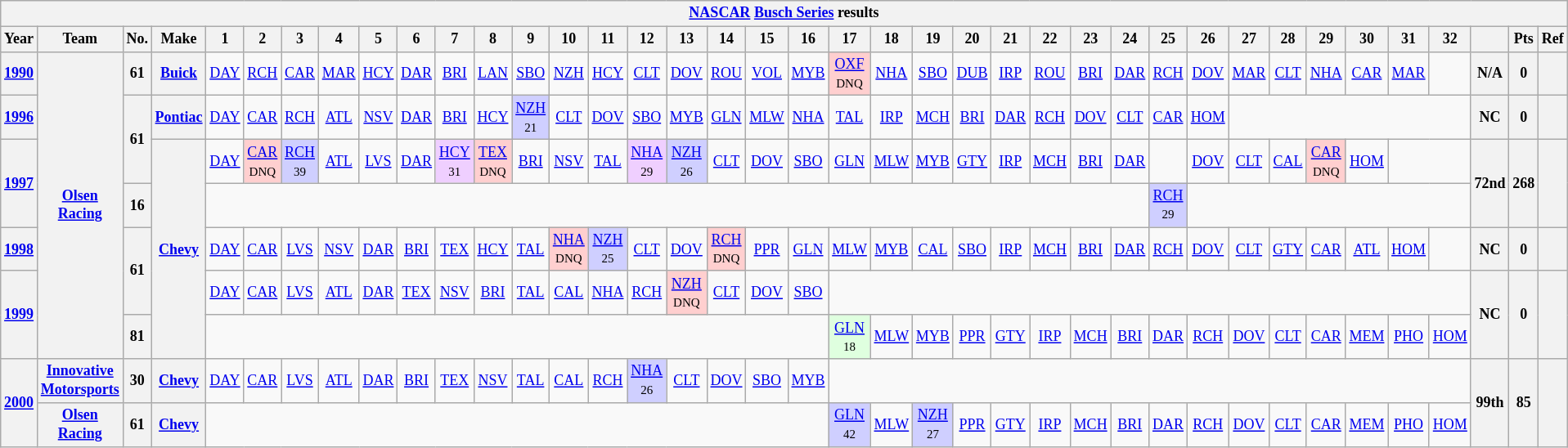<table class="wikitable" style="text-align:center; font-size:75%">
<tr>
<th colspan=42><a href='#'>NASCAR</a> <a href='#'>Busch Series</a> results</th>
</tr>
<tr>
<th>Year</th>
<th>Team</th>
<th>No.</th>
<th>Make</th>
<th>1</th>
<th>2</th>
<th>3</th>
<th>4</th>
<th>5</th>
<th>6</th>
<th>7</th>
<th>8</th>
<th>9</th>
<th>10</th>
<th>11</th>
<th>12</th>
<th>13</th>
<th>14</th>
<th>15</th>
<th>16</th>
<th>17</th>
<th>18</th>
<th>19</th>
<th>20</th>
<th>21</th>
<th>22</th>
<th>23</th>
<th>24</th>
<th>25</th>
<th>26</th>
<th>27</th>
<th>28</th>
<th>29</th>
<th>30</th>
<th>31</th>
<th>32</th>
<th></th>
<th>Pts</th>
<th>Ref</th>
</tr>
<tr>
<th><a href='#'>1990</a></th>
<th rowspan=7><a href='#'>Olsen Racing</a></th>
<th>61</th>
<th><a href='#'>Buick</a></th>
<td><a href='#'>DAY</a></td>
<td><a href='#'>RCH</a></td>
<td><a href='#'>CAR</a></td>
<td><a href='#'>MAR</a></td>
<td><a href='#'>HCY</a></td>
<td><a href='#'>DAR</a></td>
<td><a href='#'>BRI</a></td>
<td><a href='#'>LAN</a></td>
<td><a href='#'>SBO</a></td>
<td><a href='#'>NZH</a></td>
<td><a href='#'>HCY</a></td>
<td><a href='#'>CLT</a></td>
<td><a href='#'>DOV</a></td>
<td><a href='#'>ROU</a></td>
<td><a href='#'>VOL</a></td>
<td><a href='#'>MYB</a></td>
<td style="background:#FFCFCF;"><a href='#'>OXF</a><br><small>DNQ</small></td>
<td><a href='#'>NHA</a></td>
<td><a href='#'>SBO</a></td>
<td><a href='#'>DUB</a></td>
<td><a href='#'>IRP</a></td>
<td><a href='#'>ROU</a></td>
<td><a href='#'>BRI</a></td>
<td><a href='#'>DAR</a></td>
<td><a href='#'>RCH</a></td>
<td><a href='#'>DOV</a></td>
<td><a href='#'>MAR</a></td>
<td><a href='#'>CLT</a></td>
<td><a href='#'>NHA</a></td>
<td><a href='#'>CAR</a></td>
<td><a href='#'>MAR</a></td>
<td></td>
<th>N/A</th>
<th>0</th>
<th></th>
</tr>
<tr>
<th><a href='#'>1996</a></th>
<th rowspan=2>61</th>
<th><a href='#'>Pontiac</a></th>
<td><a href='#'>DAY</a></td>
<td><a href='#'>CAR</a></td>
<td><a href='#'>RCH</a></td>
<td><a href='#'>ATL</a></td>
<td><a href='#'>NSV</a></td>
<td><a href='#'>DAR</a></td>
<td><a href='#'>BRI</a></td>
<td><a href='#'>HCY</a></td>
<td style="background:#CFCFFF;"><a href='#'>NZH</a><br><small>21</small></td>
<td><a href='#'>CLT</a></td>
<td><a href='#'>DOV</a></td>
<td><a href='#'>SBO</a></td>
<td><a href='#'>MYB</a></td>
<td><a href='#'>GLN</a></td>
<td><a href='#'>MLW</a></td>
<td><a href='#'>NHA</a></td>
<td><a href='#'>TAL</a></td>
<td><a href='#'>IRP</a></td>
<td><a href='#'>MCH</a></td>
<td><a href='#'>BRI</a></td>
<td><a href='#'>DAR</a></td>
<td><a href='#'>RCH</a></td>
<td><a href='#'>DOV</a></td>
<td><a href='#'>CLT</a></td>
<td><a href='#'>CAR</a></td>
<td><a href='#'>HOM</a></td>
<td colspan=6></td>
<th>NC</th>
<th>0</th>
<th></th>
</tr>
<tr>
<th rowspan=2><a href='#'>1997</a></th>
<th rowspan=5><a href='#'>Chevy</a></th>
<td><a href='#'>DAY</a></td>
<td style="background:#FFCFCF;"><a href='#'>CAR</a><br><small>DNQ</small></td>
<td style="background:#CFCFFF;"><a href='#'>RCH</a><br><small>39</small></td>
<td><a href='#'>ATL</a></td>
<td><a href='#'>LVS</a></td>
<td><a href='#'>DAR</a></td>
<td style="background:#EFCFFF;"><a href='#'>HCY</a><br><small>31</small></td>
<td style="background:#FFCFCF;"><a href='#'>TEX</a><br><small>DNQ</small></td>
<td><a href='#'>BRI</a></td>
<td><a href='#'>NSV</a></td>
<td><a href='#'>TAL</a></td>
<td style="background:#EFCFFF;"><a href='#'>NHA</a><br><small>29</small></td>
<td style="background:#CFCFFF;"><a href='#'>NZH</a><br><small>26</small></td>
<td><a href='#'>CLT</a></td>
<td><a href='#'>DOV</a></td>
<td><a href='#'>SBO</a></td>
<td><a href='#'>GLN</a></td>
<td><a href='#'>MLW</a></td>
<td><a href='#'>MYB</a></td>
<td><a href='#'>GTY</a></td>
<td><a href='#'>IRP</a></td>
<td><a href='#'>MCH</a></td>
<td><a href='#'>BRI</a></td>
<td><a href='#'>DAR</a></td>
<td></td>
<td><a href='#'>DOV</a></td>
<td><a href='#'>CLT</a></td>
<td><a href='#'>CAL</a></td>
<td style="background:#FFCFCF;"><a href='#'>CAR</a><br><small>DNQ</small></td>
<td><a href='#'>HOM</a></td>
<td colspan=2></td>
<th rowspan=2>72nd</th>
<th rowspan=2>268</th>
<th rowspan=2></th>
</tr>
<tr>
<th>16</th>
<td colspan=24></td>
<td style="background:#CFCFFF;"><a href='#'>RCH</a><br><small>29</small></td>
<td colspan=7></td>
</tr>
<tr>
<th><a href='#'>1998</a></th>
<th rowspan=2>61</th>
<td><a href='#'>DAY</a></td>
<td><a href='#'>CAR</a></td>
<td><a href='#'>LVS</a></td>
<td><a href='#'>NSV</a></td>
<td><a href='#'>DAR</a></td>
<td><a href='#'>BRI</a></td>
<td><a href='#'>TEX</a></td>
<td><a href='#'>HCY</a></td>
<td><a href='#'>TAL</a></td>
<td style="background:#FFCFCF;"><a href='#'>NHA</a><br><small>DNQ</small></td>
<td style="background:#CFCFFF;"><a href='#'>NZH</a><br><small>25</small></td>
<td><a href='#'>CLT</a></td>
<td><a href='#'>DOV</a></td>
<td style="background:#FFCFCF;"><a href='#'>RCH</a><br><small>DNQ</small></td>
<td><a href='#'>PPR</a></td>
<td><a href='#'>GLN</a></td>
<td><a href='#'>MLW</a></td>
<td><a href='#'>MYB</a></td>
<td><a href='#'>CAL</a></td>
<td><a href='#'>SBO</a></td>
<td><a href='#'>IRP</a></td>
<td><a href='#'>MCH</a></td>
<td><a href='#'>BRI</a></td>
<td><a href='#'>DAR</a></td>
<td><a href='#'>RCH</a></td>
<td><a href='#'>DOV</a></td>
<td><a href='#'>CLT</a></td>
<td><a href='#'>GTY</a></td>
<td><a href='#'>CAR</a></td>
<td><a href='#'>ATL</a></td>
<td><a href='#'>HOM</a></td>
<td></td>
<th>NC</th>
<th>0</th>
<th></th>
</tr>
<tr>
<th rowspan=2><a href='#'>1999</a></th>
<td><a href='#'>DAY</a></td>
<td><a href='#'>CAR</a></td>
<td><a href='#'>LVS</a></td>
<td><a href='#'>ATL</a></td>
<td><a href='#'>DAR</a></td>
<td><a href='#'>TEX</a></td>
<td><a href='#'>NSV</a></td>
<td><a href='#'>BRI</a></td>
<td><a href='#'>TAL</a></td>
<td><a href='#'>CAL</a></td>
<td><a href='#'>NHA</a></td>
<td><a href='#'>RCH</a></td>
<td style="background:#FFCFCF;"><a href='#'>NZH</a><br><small>DNQ</small></td>
<td><a href='#'>CLT</a></td>
<td><a href='#'>DOV</a></td>
<td><a href='#'>SBO</a></td>
<td colspan=16></td>
<th rowspan=2>NC</th>
<th rowspan=2>0</th>
<th rowspan=2></th>
</tr>
<tr>
<th>81</th>
<td colspan=16></td>
<td style="background:#DFFFDF;"><a href='#'>GLN</a><br><small>18</small></td>
<td><a href='#'>MLW</a></td>
<td><a href='#'>MYB</a></td>
<td><a href='#'>PPR</a></td>
<td><a href='#'>GTY</a></td>
<td><a href='#'>IRP</a></td>
<td><a href='#'>MCH</a></td>
<td><a href='#'>BRI</a></td>
<td><a href='#'>DAR</a></td>
<td><a href='#'>RCH</a></td>
<td><a href='#'>DOV</a></td>
<td><a href='#'>CLT</a></td>
<td><a href='#'>CAR</a></td>
<td><a href='#'>MEM</a></td>
<td><a href='#'>PHO</a></td>
<td><a href='#'>HOM</a></td>
</tr>
<tr>
<th rowspan=2><a href='#'>2000</a></th>
<th><a href='#'>Innovative Motorsports</a></th>
<th>30</th>
<th><a href='#'>Chevy</a></th>
<td><a href='#'>DAY</a></td>
<td><a href='#'>CAR</a></td>
<td><a href='#'>LVS</a></td>
<td><a href='#'>ATL</a></td>
<td><a href='#'>DAR</a></td>
<td><a href='#'>BRI</a></td>
<td><a href='#'>TEX</a></td>
<td><a href='#'>NSV</a></td>
<td><a href='#'>TAL</a></td>
<td><a href='#'>CAL</a></td>
<td><a href='#'>RCH</a></td>
<td style="background:#CFCFFF;"><a href='#'>NHA</a><br><small>26</small></td>
<td><a href='#'>CLT</a></td>
<td><a href='#'>DOV</a></td>
<td><a href='#'>SBO</a></td>
<td><a href='#'>MYB</a></td>
<td colspan=16></td>
<th rowspan=2>99th</th>
<th rowspan=2>85</th>
<th rowspan=2></th>
</tr>
<tr>
<th><a href='#'>Olsen Racing</a></th>
<th>61</th>
<th><a href='#'>Chevy</a></th>
<td colspan=16></td>
<td style="background:#CFCFFF;"><a href='#'>GLN</a><br><small>42</small></td>
<td><a href='#'>MLW</a></td>
<td style="background:#CFCFFF;"><a href='#'>NZH</a><br><small>27</small></td>
<td><a href='#'>PPR</a></td>
<td><a href='#'>GTY</a></td>
<td><a href='#'>IRP</a></td>
<td><a href='#'>MCH</a></td>
<td><a href='#'>BRI</a></td>
<td><a href='#'>DAR</a></td>
<td><a href='#'>RCH</a></td>
<td><a href='#'>DOV</a></td>
<td><a href='#'>CLT</a></td>
<td><a href='#'>CAR</a></td>
<td><a href='#'>MEM</a></td>
<td><a href='#'>PHO</a></td>
<td><a href='#'>HOM</a></td>
</tr>
</table>
